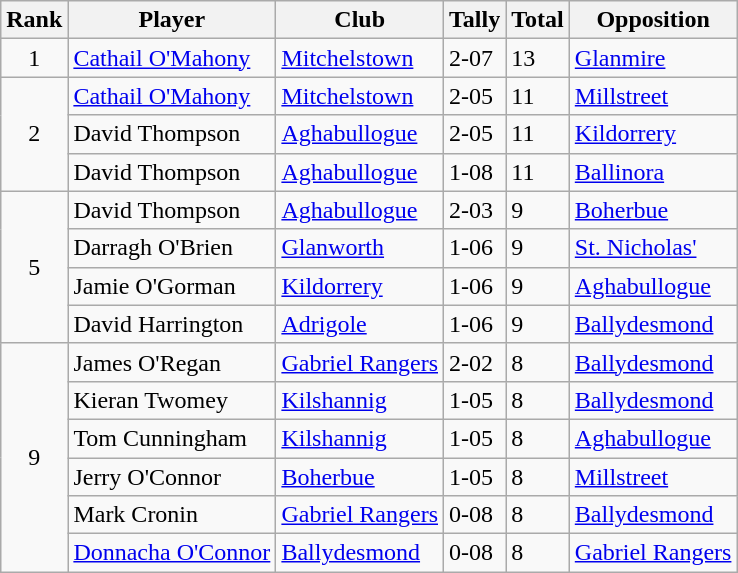<table class="wikitable">
<tr>
<th>Rank</th>
<th>Player</th>
<th>Club</th>
<th>Tally</th>
<th>Total</th>
<th>Opposition</th>
</tr>
<tr>
<td rowspan="1" style="text-align:center;">1</td>
<td><a href='#'>Cathail O'Mahony</a></td>
<td><a href='#'>Mitchelstown</a></td>
<td>2-07</td>
<td>13</td>
<td><a href='#'>Glanmire</a></td>
</tr>
<tr>
<td rowspan="3" style="text-align:center;">2</td>
<td><a href='#'>Cathail O'Mahony</a></td>
<td><a href='#'>Mitchelstown</a></td>
<td>2-05</td>
<td>11</td>
<td><a href='#'>Millstreet</a></td>
</tr>
<tr>
<td>David Thompson</td>
<td><a href='#'>Aghabullogue</a></td>
<td>2-05</td>
<td>11</td>
<td><a href='#'>Kildorrery</a></td>
</tr>
<tr>
<td>David Thompson</td>
<td><a href='#'>Aghabullogue</a></td>
<td>1-08</td>
<td>11</td>
<td><a href='#'>Ballinora</a></td>
</tr>
<tr>
<td rowspan="4" style="text-align:center;">5</td>
<td>David Thompson</td>
<td><a href='#'>Aghabullogue</a></td>
<td>2-03</td>
<td>9</td>
<td><a href='#'>Boherbue</a></td>
</tr>
<tr>
<td>Darragh O'Brien</td>
<td><a href='#'>Glanworth</a></td>
<td>1-06</td>
<td>9</td>
<td><a href='#'>St. Nicholas'</a></td>
</tr>
<tr>
<td>Jamie O'Gorman</td>
<td><a href='#'>Kildorrery</a></td>
<td>1-06</td>
<td>9</td>
<td><a href='#'>Aghabullogue</a></td>
</tr>
<tr>
<td>David Harrington</td>
<td><a href='#'>Adrigole</a></td>
<td>1-06</td>
<td>9</td>
<td><a href='#'>Ballydesmond</a></td>
</tr>
<tr>
<td rowspan="6" style="text-align:center;">9</td>
<td>James O'Regan</td>
<td><a href='#'>Gabriel Rangers</a></td>
<td>2-02</td>
<td>8</td>
<td><a href='#'>Ballydesmond</a></td>
</tr>
<tr>
<td>Kieran Twomey</td>
<td><a href='#'>Kilshannig</a></td>
<td>1-05</td>
<td>8</td>
<td><a href='#'>Ballydesmond</a></td>
</tr>
<tr>
<td>Tom Cunningham</td>
<td><a href='#'>Kilshannig</a></td>
<td>1-05</td>
<td>8</td>
<td><a href='#'>Aghabullogue</a></td>
</tr>
<tr>
<td>Jerry O'Connor</td>
<td><a href='#'>Boherbue</a></td>
<td>1-05</td>
<td>8</td>
<td><a href='#'>Millstreet</a></td>
</tr>
<tr>
<td>Mark Cronin</td>
<td><a href='#'>Gabriel Rangers</a></td>
<td>0-08</td>
<td>8</td>
<td><a href='#'>Ballydesmond</a></td>
</tr>
<tr>
<td><a href='#'>Donnacha O'Connor</a></td>
<td><a href='#'>Ballydesmond</a></td>
<td>0-08</td>
<td>8</td>
<td><a href='#'>Gabriel Rangers</a></td>
</tr>
</table>
